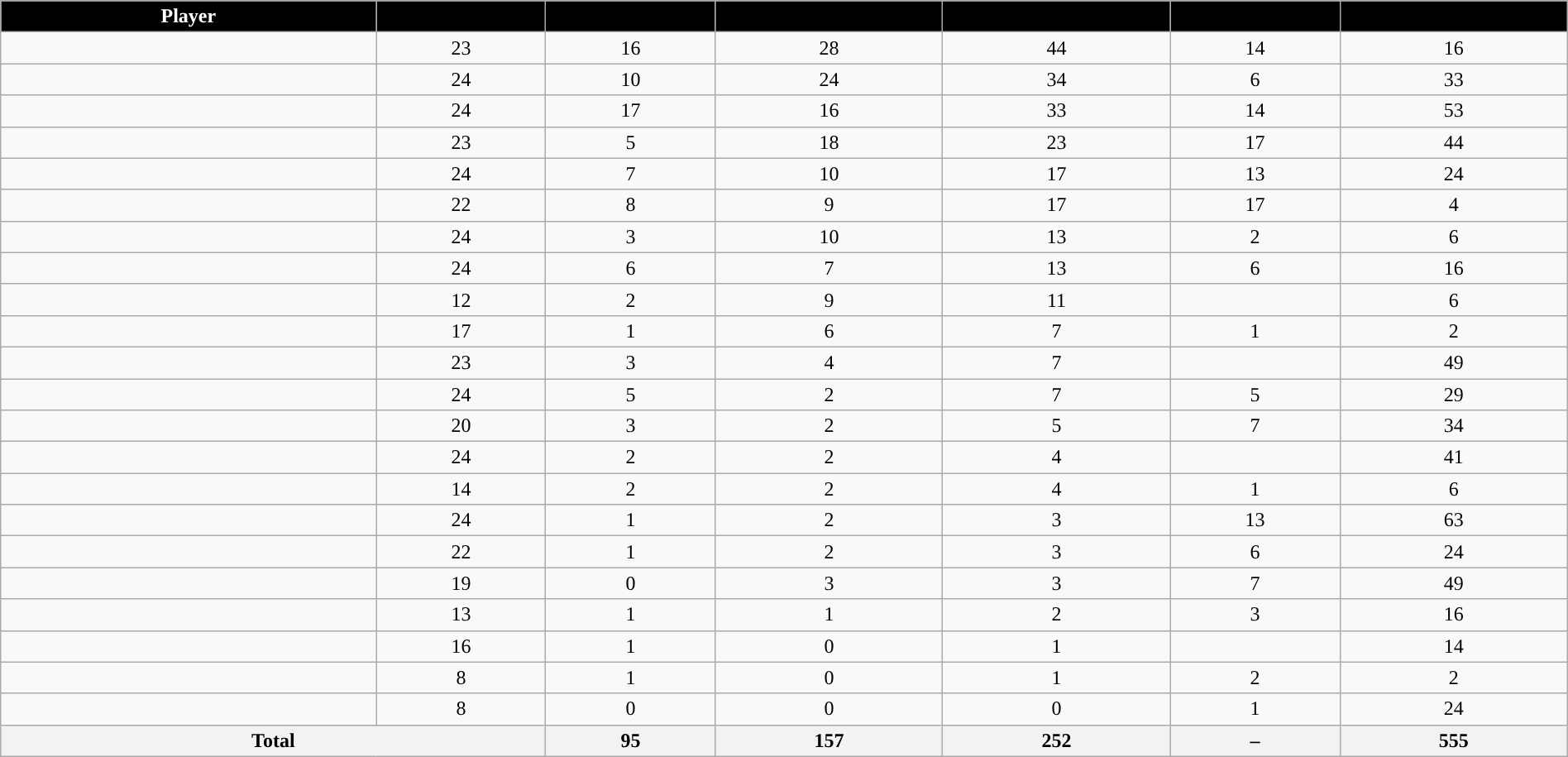<table class="wikitable sortable" style="width:100%; text-align:center;">
<tr>
<th style="color:white; background:#000000; ">Player</th>
<th style="color:white; background:#000000; "></th>
<th style="color:white; background:#000000; "></th>
<th style="color:white; background:#000000; "></th>
<th style="color:white; background:#000000; "></th>
<th style="color:white; background:#000000; "></th>
<th style="color:white; background:#000000; "></th>
</tr>
<tr>
<td></td>
<td>23</td>
<td>16</td>
<td>28</td>
<td>44</td>
<td>14</td>
<td>16</td>
</tr>
<tr>
<td></td>
<td>24</td>
<td>10</td>
<td>24</td>
<td>34</td>
<td>6</td>
<td>33</td>
</tr>
<tr>
<td></td>
<td>24</td>
<td>17</td>
<td>16</td>
<td>33</td>
<td>14</td>
<td>53</td>
</tr>
<tr>
<td></td>
<td>23</td>
<td>5</td>
<td>18</td>
<td>23</td>
<td>17</td>
<td>44</td>
</tr>
<tr>
<td></td>
<td>24</td>
<td>7</td>
<td>10</td>
<td>17</td>
<td>13</td>
<td>24</td>
</tr>
<tr>
<td></td>
<td>22</td>
<td>8</td>
<td>9</td>
<td>17</td>
<td>17</td>
<td>4</td>
</tr>
<tr>
<td></td>
<td>24</td>
<td>3</td>
<td>10</td>
<td>13</td>
<td>2</td>
<td>6</td>
</tr>
<tr>
<td></td>
<td>24</td>
<td>6</td>
<td>7</td>
<td>13</td>
<td>6</td>
<td>16</td>
</tr>
<tr>
<td></td>
<td>12</td>
<td>2</td>
<td>9</td>
<td>11</td>
<td></td>
<td>6</td>
</tr>
<tr>
<td></td>
<td>17</td>
<td>1</td>
<td>6</td>
<td>7</td>
<td>1</td>
<td>2</td>
</tr>
<tr>
<td></td>
<td>23</td>
<td>3</td>
<td>4</td>
<td>7</td>
<td></td>
<td>49</td>
</tr>
<tr>
<td></td>
<td>24</td>
<td>5</td>
<td>2</td>
<td>7</td>
<td>5</td>
<td>29</td>
</tr>
<tr>
<td></td>
<td>20</td>
<td>3</td>
<td>2</td>
<td>5</td>
<td>7</td>
<td>34</td>
</tr>
<tr>
<td></td>
<td>24</td>
<td>2</td>
<td>2</td>
<td>4</td>
<td></td>
<td>41</td>
</tr>
<tr>
<td></td>
<td>14</td>
<td>2</td>
<td>2</td>
<td>4</td>
<td>1</td>
<td>6</td>
</tr>
<tr>
<td></td>
<td>24</td>
<td>1</td>
<td>2</td>
<td>3</td>
<td>13</td>
<td>63</td>
</tr>
<tr>
<td></td>
<td>22</td>
<td>1</td>
<td>2</td>
<td>3</td>
<td>6</td>
<td>24</td>
</tr>
<tr>
<td></td>
<td>19</td>
<td>0</td>
<td>3</td>
<td>3</td>
<td>7</td>
<td>49</td>
</tr>
<tr>
<td></td>
<td>13</td>
<td>1</td>
<td>1</td>
<td>2</td>
<td>3</td>
<td>16</td>
</tr>
<tr>
<td></td>
<td>16</td>
<td>1</td>
<td>0</td>
<td>1</td>
<td></td>
<td>14</td>
</tr>
<tr>
<td></td>
<td>8</td>
<td>1</td>
<td>0</td>
<td>1</td>
<td>2</td>
<td>2</td>
</tr>
<tr>
<td></td>
<td>8</td>
<td>0</td>
<td>0</td>
<td>0</td>
<td>1</td>
<td>24</td>
</tr>
<tr class="sortbotom">
<th colspan=2>Total</th>
<th>95</th>
<th>157</th>
<th>252</th>
<th>–</th>
<th>555</th>
</tr>
</table>
